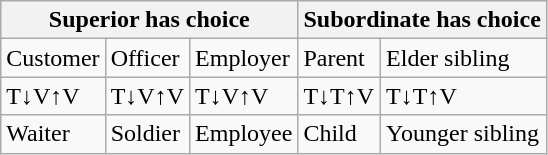<table class="wikitable">
<tr>
<th colspan="3">Superior has choice</th>
<th colspan="2">Subordinate has choice</th>
</tr>
<tr>
<td>Customer</td>
<td>Officer</td>
<td>Employer</td>
<td>Parent</td>
<td>Elder sibling</td>
</tr>
<tr>
<td>T↓V↑V</td>
<td>T↓V↑V</td>
<td>T↓V↑V</td>
<td>T↓T↑V</td>
<td>T↓T↑V</td>
</tr>
<tr>
<td>Waiter</td>
<td>Soldier</td>
<td>Employee</td>
<td>Child</td>
<td>Younger sibling</td>
</tr>
</table>
